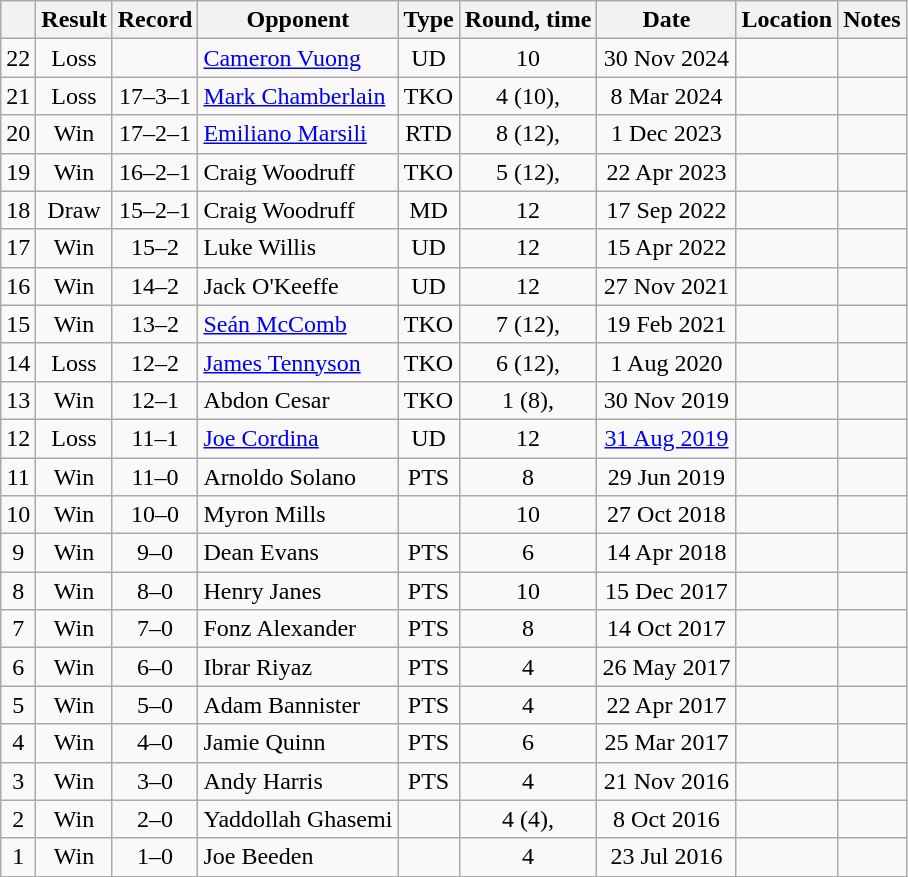<table class="wikitable" style="text-align:center">
<tr>
<th></th>
<th>Result</th>
<th>Record</th>
<th>Opponent</th>
<th>Type</th>
<th>Round, time</th>
<th>Date</th>
<th>Location</th>
<th>Notes</th>
</tr>
<tr>
<td>22</td>
<td>Loss</td>
<td></td>
<td align=left><a href='#'>Cameron Vuong</a></td>
<td>UD</td>
<td>10</td>
<td>30 Nov 2024</td>
<td align=left></td>
<td></td>
</tr>
<tr>
<td>21</td>
<td>Loss</td>
<td>17–3–1</td>
<td align=left><a href='#'>Mark Chamberlain</a></td>
<td>TKO</td>
<td>4 (10), </td>
<td>8 Mar 2024</td>
<td align=left></td>
<td align=left></td>
</tr>
<tr>
<td>20</td>
<td>Win</td>
<td>17–2–1</td>
<td align=left><a href='#'>Emiliano Marsili</a></td>
<td>RTD</td>
<td>8 (12), </td>
<td>1 Dec 2023</td>
<td align=left></td>
<td align=left></td>
</tr>
<tr>
<td>19</td>
<td>Win</td>
<td>16–2–1</td>
<td align=left>Craig Woodruff</td>
<td>TKO</td>
<td>5 (12), </td>
<td>22 Apr 2023</td>
<td align=left></td>
<td align=left></td>
</tr>
<tr>
<td>18</td>
<td>Draw</td>
<td>15–2–1</td>
<td align=left>Craig Woodruff</td>
<td>MD</td>
<td>12</td>
<td>17 Sep 2022</td>
<td align=left></td>
<td align=left></td>
</tr>
<tr>
<td>17</td>
<td>Win</td>
<td>15–2</td>
<td align=left>Luke Willis</td>
<td>UD</td>
<td>12</td>
<td>15 Apr 2022</td>
<td align=left></td>
<td align=left></td>
</tr>
<tr>
<td>16</td>
<td>Win</td>
<td>14–2</td>
<td align=left>Jack O'Keeffe</td>
<td>UD</td>
<td>12</td>
<td>27 Nov 2021</td>
<td align=left></td>
<td align=left></td>
</tr>
<tr>
<td>15</td>
<td>Win</td>
<td>13–2</td>
<td align=left><a href='#'>Seán McComb</a></td>
<td>TKO</td>
<td>7 (12), </td>
<td>19 Feb 2021</td>
<td align=left></td>
<td align=left></td>
</tr>
<tr>
<td>14</td>
<td>Loss</td>
<td>12–2</td>
<td align=left><a href='#'>James Tennyson</a></td>
<td>TKO</td>
<td>6 (12), </td>
<td>1 Aug 2020</td>
<td align=left></td>
<td align=left></td>
</tr>
<tr>
<td>13</td>
<td>Win</td>
<td>12–1</td>
<td align=left>Abdon Cesar</td>
<td>TKO</td>
<td>1 (8), </td>
<td>30 Nov 2019</td>
<td align=left></td>
<td></td>
</tr>
<tr>
<td>12</td>
<td>Loss</td>
<td>11–1</td>
<td align=left><a href='#'>Joe Cordina</a></td>
<td>UD</td>
<td>12</td>
<td><a href='#'>31 Aug 2019</a></td>
<td align=left></td>
<td align=left></td>
</tr>
<tr>
<td>11</td>
<td>Win</td>
<td>11–0</td>
<td align=left>Arnoldo Solano</td>
<td>PTS</td>
<td>8</td>
<td>29 Jun 2019</td>
<td align=left></td>
<td></td>
</tr>
<tr>
<td>10</td>
<td>Win</td>
<td>10–0</td>
<td align=left>Myron Mills</td>
<td></td>
<td>10</td>
<td>27 Oct 2018</td>
<td align=left></td>
<td></td>
</tr>
<tr>
<td>9</td>
<td>Win</td>
<td>9–0</td>
<td align=left>Dean Evans</td>
<td>PTS</td>
<td>6</td>
<td>14 Apr 2018</td>
<td align=left></td>
<td></td>
</tr>
<tr>
<td>8</td>
<td>Win</td>
<td>8–0</td>
<td align=left>Henry Janes</td>
<td>PTS</td>
<td>10</td>
<td>15 Dec 2017</td>
<td align=left></td>
<td align=left></td>
</tr>
<tr>
<td>7</td>
<td>Win</td>
<td>7–0</td>
<td align=left>Fonz Alexander</td>
<td>PTS</td>
<td>8</td>
<td>14 Oct 2017</td>
<td align=left></td>
<td></td>
</tr>
<tr>
<td>6</td>
<td>Win</td>
<td>6–0</td>
<td align=left>Ibrar Riyaz</td>
<td>PTS</td>
<td>4</td>
<td>26 May 2017</td>
<td align=left></td>
<td></td>
</tr>
<tr>
<td>5</td>
<td>Win</td>
<td>5–0</td>
<td align=left>Adam Bannister</td>
<td>PTS</td>
<td>4</td>
<td>22 Apr 2017</td>
<td align=left></td>
<td></td>
</tr>
<tr>
<td>4</td>
<td>Win</td>
<td>4–0</td>
<td align=left>Jamie Quinn</td>
<td>PTS</td>
<td>6</td>
<td>25 Mar 2017</td>
<td align=left></td>
<td></td>
</tr>
<tr>
<td>3</td>
<td>Win</td>
<td>3–0</td>
<td align=left>Andy Harris</td>
<td>PTS</td>
<td>4</td>
<td>21 Nov 2016</td>
<td align=left></td>
<td></td>
</tr>
<tr>
<td>2</td>
<td>Win</td>
<td>2–0</td>
<td align=left>Yaddollah Ghasemi</td>
<td></td>
<td>4 (4), </td>
<td>8 Oct 2016</td>
<td align=left></td>
<td></td>
</tr>
<tr>
<td>1</td>
<td>Win</td>
<td>1–0</td>
<td align=left>Joe Beeden</td>
<td></td>
<td>4</td>
<td>23 Jul 2016</td>
<td align=left></td>
<td></td>
</tr>
<tr>
</tr>
</table>
